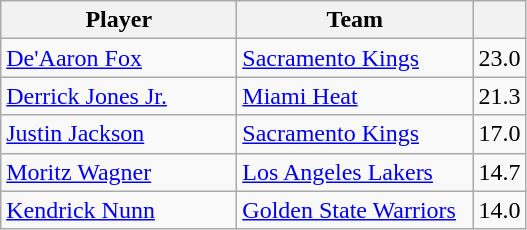<table class="wikitable" style="text-align:left">
<tr>
<th width="150px">Player</th>
<th width="150px">Team</th>
<th width="25px"></th>
</tr>
<tr>
<td><a href='#'>De'Aaron Fox</a></td>
<td><a href='#'>Sacramento Kings</a></td>
<td align="center">23.0</td>
</tr>
<tr>
<td><a href='#'>Derrick Jones Jr.</a></td>
<td><a href='#'>Miami Heat</a></td>
<td align="center">21.3</td>
</tr>
<tr>
<td><a href='#'>Justin Jackson</a></td>
<td><a href='#'>Sacramento Kings</a></td>
<td align="center">17.0</td>
</tr>
<tr>
<td><a href='#'>Moritz Wagner</a></td>
<td><a href='#'>Los Angeles Lakers</a></td>
<td align="center">14.7</td>
</tr>
<tr>
<td><a href='#'>Kendrick Nunn</a></td>
<td><a href='#'>Golden State Warriors</a></td>
<td align="center">14.0</td>
</tr>
</table>
